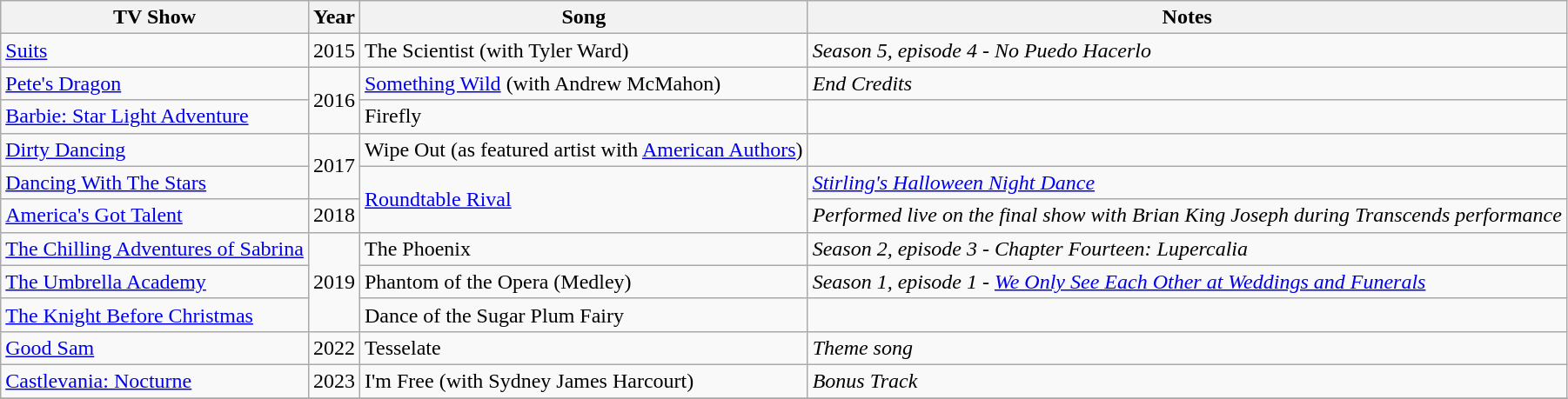<table class="wikitable">
<tr>
<th>TV Show</th>
<th>Year</th>
<th>Song</th>
<th>Notes</th>
</tr>
<tr>
<td><a href='#'>Suits</a></td>
<td>2015</td>
<td>The Scientist (with Tyler Ward)</td>
<td><em>Season 5, episode 4 - No Puedo Hacerlo</em></td>
</tr>
<tr>
<td><a href='#'>Pete's Dragon</a></td>
<td rowspan="2">2016</td>
<td><a href='#'>Something Wild</a> (with Andrew McMahon)</td>
<td><em>End Credits</em></td>
</tr>
<tr>
<td><a href='#'>Barbie: Star Light Adventure</a></td>
<td>Firefly</td>
<td></td>
</tr>
<tr>
<td><a href='#'>Dirty Dancing</a></td>
<td rowspan="2">2017</td>
<td>Wipe Out (as featured artist with <a href='#'>American Authors</a>)</td>
</tr>
<tr>
<td><a href='#'>Dancing With The Stars</a></td>
<td rowspan="2"><a href='#'>Roundtable Rival</a></td>
<td><em><a href='#'>Stirling's Halloween Night Dance</a></em></td>
</tr>
<tr>
<td><a href='#'>America's Got Talent</a></td>
<td>2018</td>
<td><em>Performed live on the final show with Brian King Joseph during Transcends performance</em></td>
</tr>
<tr>
<td><a href='#'>The Chilling Adventures of Sabrina</a></td>
<td rowspan="3">2019</td>
<td>The Phoenix</td>
<td><em>Season 2, episode 3 - Chapter Fourteen: Lupercalia</em></td>
</tr>
<tr>
<td><a href='#'>The Umbrella Academy</a></td>
<td>Phantom of the Opera (Medley)</td>
<td><em>Season 1, episode 1 - <a href='#'>We Only See Each Other at Weddings and Funerals</a></em></td>
</tr>
<tr>
<td><a href='#'>The Knight Before Christmas</a></td>
<td>Dance of the Sugar Plum Fairy</td>
<td></td>
</tr>
<tr>
<td><a href='#'>Good Sam</a></td>
<td>2022</td>
<td>Tesselate</td>
<td><em>Theme song</em> </td>
</tr>
<tr>
<td><a href='#'>Castlevania: Nocturne</a></td>
<td>2023</td>
<td>I'm Free (with Sydney James Harcourt)</td>
<td><em>Bonus Track</em></td>
</tr>
<tr>
</tr>
</table>
